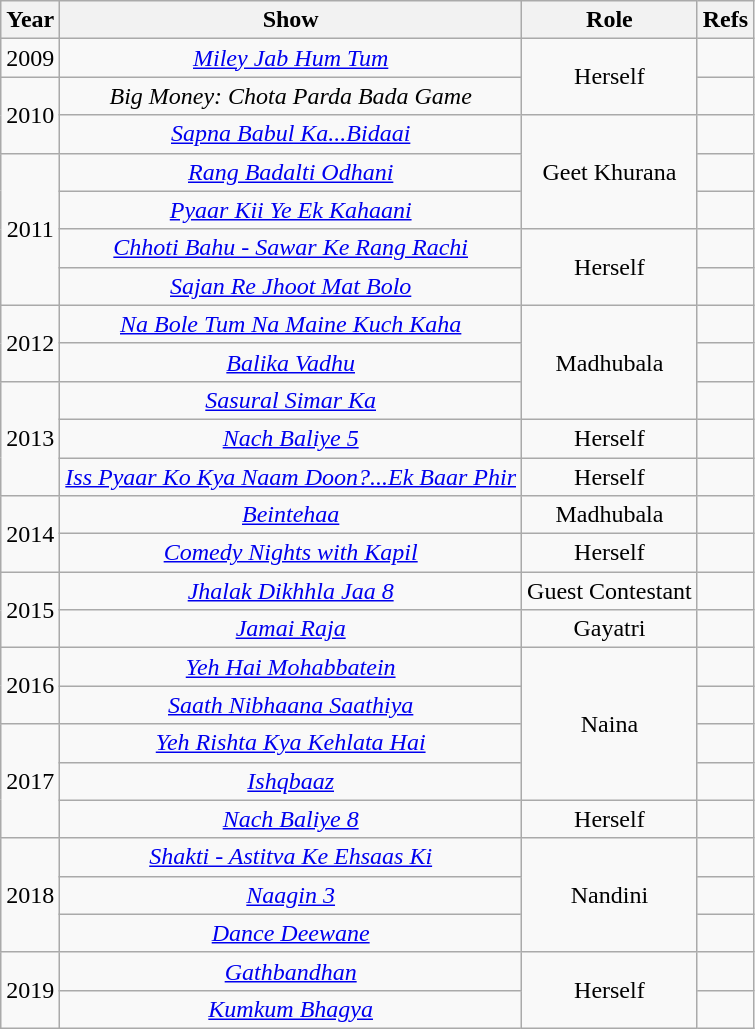<table class="wikitable" style="text-align:center;">
<tr>
<th>Year</th>
<th>Show</th>
<th>Role</th>
<th>Refs</th>
</tr>
<tr>
<td>2009</td>
<td><em><a href='#'>Miley Jab Hum Tum</a></em></td>
<td rowspan="2">Herself</td>
<td style="text-align:center;"></td>
</tr>
<tr>
<td rowspan="2">2010</td>
<td><em>Big Money: Chota Parda Bada Game</em></td>
<td style="text-align:center;"></td>
</tr>
<tr>
<td><em><a href='#'>Sapna Babul Ka...Bidaai</a></em></td>
<td rowspan="3">Geet Khurana</td>
<td style="text-align:center;"></td>
</tr>
<tr>
<td rowspan="4">2011</td>
<td><em><a href='#'>Rang Badalti Odhani</a> </em></td>
<td style="text-align:center;"></td>
</tr>
<tr>
<td><em><a href='#'>Pyaar Kii Ye Ek Kahaani</a></em></td>
<td style="text-align:center;"></td>
</tr>
<tr>
<td><em><a href='#'>Chhoti Bahu - Sawar Ke Rang Rachi</a></em></td>
<td rowspan="2">Herself</td>
<td style="text-align:center;"></td>
</tr>
<tr>
<td><em><a href='#'>Sajan Re Jhoot Mat Bolo</a></em></td>
<td style="text-align:center;"></td>
</tr>
<tr>
<td rowspan="2">2012</td>
<td><em><a href='#'>Na Bole Tum Na Maine Kuch Kaha</a></em></td>
<td rowspan="3">Madhubala</td>
<td></td>
</tr>
<tr>
<td><em><a href='#'>Balika Vadhu</a></em></td>
<td style="text-align:center;"></td>
</tr>
<tr>
<td rowspan="3">2013</td>
<td><em><a href='#'>Sasural Simar Ka</a></em></td>
<td style="text-align:center;"></td>
</tr>
<tr>
<td><em><a href='#'>Nach Baliye 5</a></em></td>
<td>Herself</td>
<td style="text-align:center;"></td>
</tr>
<tr>
<td><em><a href='#'>Iss Pyaar Ko Kya Naam Doon?...Ek Baar Phir</a></em></td>
<td>Herself</td>
<td style="text-align:center;"></td>
</tr>
<tr>
<td rowspan="2">2014</td>
<td><em><a href='#'>Beintehaa</a></em></td>
<td>Madhubala</td>
<td></td>
</tr>
<tr>
<td><em><a href='#'>Comedy Nights with Kapil</a></em></td>
<td>Herself</td>
<td style="text-align:center;"></td>
</tr>
<tr>
<td rowspan=2>2015</td>
<td><em><a href='#'>Jhalak Dikhhla Jaa 8</a></em></td>
<td>Guest Contestant</td>
<td style="text-align:center;"></td>
</tr>
<tr>
<td><em><a href='#'>Jamai Raja</a></em></td>
<td>Gayatri</td>
<td style="text-align:center;"></td>
</tr>
<tr>
<td rowspan="2">2016</td>
<td><em><a href='#'>Yeh Hai Mohabbatein</a></em></td>
<td rowspan="4">Naina</td>
<td style="text-align:center;"></td>
</tr>
<tr>
<td><em><a href='#'>Saath Nibhaana Saathiya</a></em></td>
<td style="text-align:center;"></td>
</tr>
<tr>
<td rowspan="3">2017</td>
<td><em><a href='#'>Yeh Rishta Kya Kehlata Hai</a></em></td>
<td style="text-align:center;"></td>
</tr>
<tr>
<td><em><a href='#'>Ishqbaaz</a></em></td>
<td style="text-align:center;"></td>
</tr>
<tr>
<td><em><a href='#'>Nach Baliye 8</a></em></td>
<td>Herself</td>
<td style="text-align:center;"></td>
</tr>
<tr>
<td rowspan="3">2018</td>
<td><em><a href='#'>Shakti - Astitva Ke Ehsaas Ki</a></em></td>
<td rowspan=3>Nandini</td>
<td style="text-align:center;"></td>
</tr>
<tr>
<td><em><a href='#'>Naagin 3</a></em></td>
<td style="text-align:center;"></td>
</tr>
<tr>
<td><em><a href='#'>Dance Deewane</a></em></td>
<td style="text-align:center;"></td>
</tr>
<tr>
<td rowspan="2">2019</td>
<td><em><a href='#'>Gathbandhan</a></em></td>
<td rowspan=2>Herself</td>
<td></td>
</tr>
<tr>
<td><em><a href='#'>Kumkum Bhagya</a></em></td>
<td style="text-align:center;"></td>
</tr>
</table>
